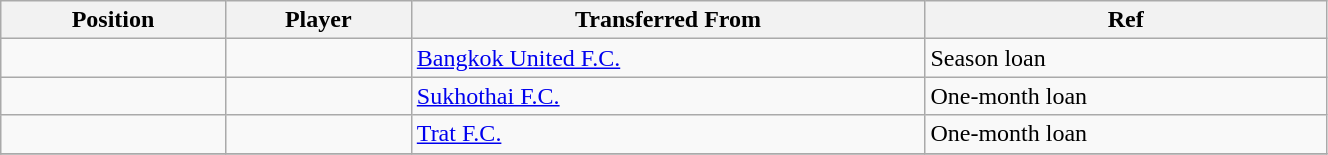<table class="wikitable sortable" style="width:70%; text-align:center; font-size:100%; text-align:left;">
<tr>
<th><strong>Position</strong></th>
<th><strong>Player</strong></th>
<th><strong>Transferred From</strong></th>
<th><strong>Ref</strong></th>
</tr>
<tr>
<td></td>
<td></td>
<td> <a href='#'>Bangkok United F.C.</a></td>
<td>Season loan </td>
</tr>
<tr>
<td></td>
<td></td>
<td> <a href='#'>Sukhothai F.C.</a></td>
<td>One-month loan </td>
</tr>
<tr>
<td></td>
<td></td>
<td> <a href='#'>Trat F.C.</a></td>
<td>One-month loan</td>
</tr>
<tr>
</tr>
</table>
